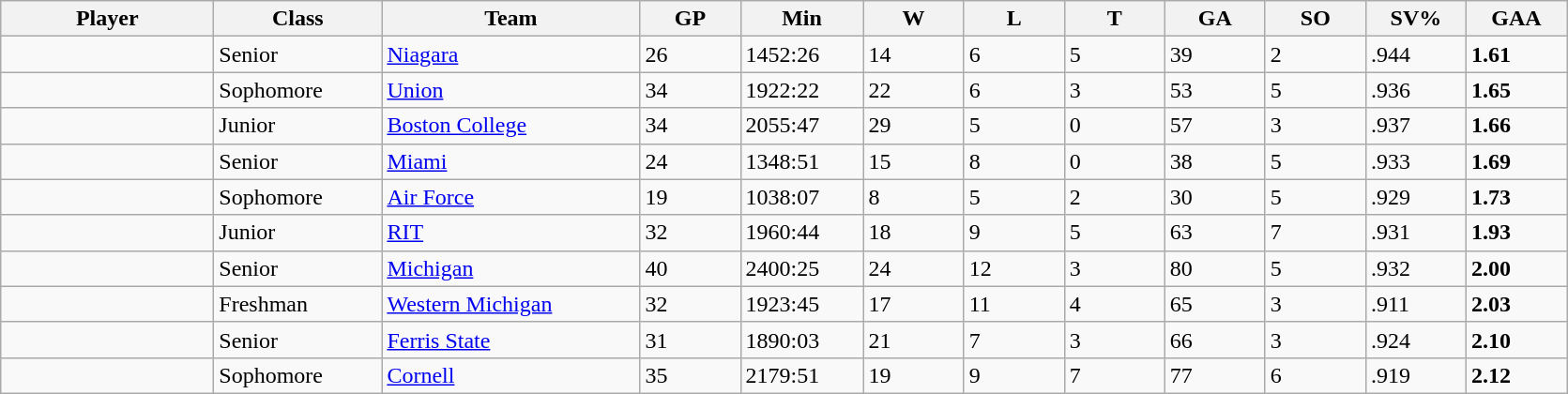<table class="wikitable sortable">
<tr>
<th style="width: 9em;">Player</th>
<th style="width: 7em;">Class</th>
<th style="width: 11em;">Team</th>
<th style="width: 4em;">GP</th>
<th style="width: 5em;">Min</th>
<th style="width: 4em;">W</th>
<th style="width: 4em;">L</th>
<th style="width: 4em;">T</th>
<th style="width: 4em;">GA</th>
<th style="width: 4em;">SO</th>
<th style="width: 4em;">SV%</th>
<th style="width: 4em;">GAA</th>
</tr>
<tr>
<td></td>
<td>Senior</td>
<td><a href='#'>Niagara</a></td>
<td>26</td>
<td>1452:26</td>
<td>14</td>
<td>6</td>
<td>5</td>
<td>39</td>
<td>2</td>
<td>.944</td>
<td><strong>1.61</strong></td>
</tr>
<tr>
<td></td>
<td>Sophomore</td>
<td><a href='#'>Union</a></td>
<td>34</td>
<td>1922:22</td>
<td>22</td>
<td>6</td>
<td>3</td>
<td>53</td>
<td>5</td>
<td>.936</td>
<td><strong>1.65</strong></td>
</tr>
<tr>
<td></td>
<td>Junior</td>
<td><a href='#'>Boston College</a></td>
<td>34</td>
<td>2055:47</td>
<td>29</td>
<td>5</td>
<td>0</td>
<td>57</td>
<td>3</td>
<td>.937</td>
<td><strong>1.66</strong></td>
</tr>
<tr>
<td></td>
<td>Senior</td>
<td><a href='#'>Miami</a></td>
<td>24</td>
<td>1348:51</td>
<td>15</td>
<td>8</td>
<td>0</td>
<td>38</td>
<td>5</td>
<td>.933</td>
<td><strong>1.69</strong></td>
</tr>
<tr>
<td></td>
<td>Sophomore</td>
<td><a href='#'>Air Force</a></td>
<td>19</td>
<td>1038:07</td>
<td>8</td>
<td>5</td>
<td>2</td>
<td>30</td>
<td>5</td>
<td>.929</td>
<td><strong>1.73</strong></td>
</tr>
<tr>
<td></td>
<td>Junior</td>
<td><a href='#'>RIT</a></td>
<td>32</td>
<td>1960:44</td>
<td>18</td>
<td>9</td>
<td>5</td>
<td>63</td>
<td>7</td>
<td>.931</td>
<td><strong>1.93</strong></td>
</tr>
<tr>
<td></td>
<td>Senior</td>
<td><a href='#'>Michigan</a></td>
<td>40</td>
<td>2400:25</td>
<td>24</td>
<td>12</td>
<td>3</td>
<td>80</td>
<td>5</td>
<td>.932</td>
<td><strong>2.00</strong></td>
</tr>
<tr>
<td></td>
<td>Freshman</td>
<td><a href='#'>Western Michigan</a></td>
<td>32</td>
<td>1923:45</td>
<td>17</td>
<td>11</td>
<td>4</td>
<td>65</td>
<td>3</td>
<td>.911</td>
<td><strong>2.03</strong></td>
</tr>
<tr>
<td></td>
<td>Senior</td>
<td><a href='#'>Ferris State</a></td>
<td>31</td>
<td>1890:03</td>
<td>21</td>
<td>7</td>
<td>3</td>
<td>66</td>
<td>3</td>
<td>.924</td>
<td><strong>2.10</strong></td>
</tr>
<tr>
<td></td>
<td>Sophomore</td>
<td><a href='#'>Cornell</a></td>
<td>35</td>
<td>2179:51</td>
<td>19</td>
<td>9</td>
<td>7</td>
<td>77</td>
<td>6</td>
<td>.919</td>
<td><strong>2.12</strong></td>
</tr>
</table>
